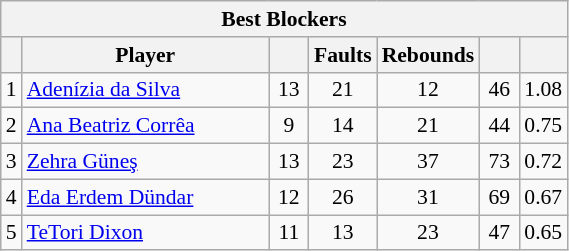<table class="wikitable sortable" style=font-size:90%>
<tr>
<th colspan=7>Best Blockers</th>
</tr>
<tr>
<th></th>
<th width=158>Player</th>
<th width=20></th>
<th width=20>Faults</th>
<th width=20>Rebounds</th>
<th width=20></th>
<th width=20></th>
</tr>
<tr>
<td>1</td>
<td> <a href='#'>Adenízia da Silva</a></td>
<td align=center>13</td>
<td align=center>21</td>
<td align=center>12</td>
<td align=center>46</td>
<td align=center>1.08</td>
</tr>
<tr>
<td>2</td>
<td> <a href='#'>Ana Beatriz Corrêa</a></td>
<td align=center>9</td>
<td align=center>14</td>
<td align=center>21</td>
<td align=center>44</td>
<td align=center>0.75</td>
</tr>
<tr>
<td>3</td>
<td> <a href='#'>Zehra Güneş</a></td>
<td align=center>13</td>
<td align=center>23</td>
<td align=center>37</td>
<td align=center>73</td>
<td align=center>0.72</td>
</tr>
<tr>
<td>4</td>
<td> <a href='#'>Eda Erdem Dündar</a></td>
<td align=center>12</td>
<td align=center>26</td>
<td align=center>31</td>
<td align=center>69</td>
<td align=center>0.67</td>
</tr>
<tr>
<td>5</td>
<td> <a href='#'>TeTori Dixon</a></td>
<td align=center>11</td>
<td align=center>13</td>
<td align=center>23</td>
<td align=center>47</td>
<td align=center>0.65</td>
</tr>
</table>
